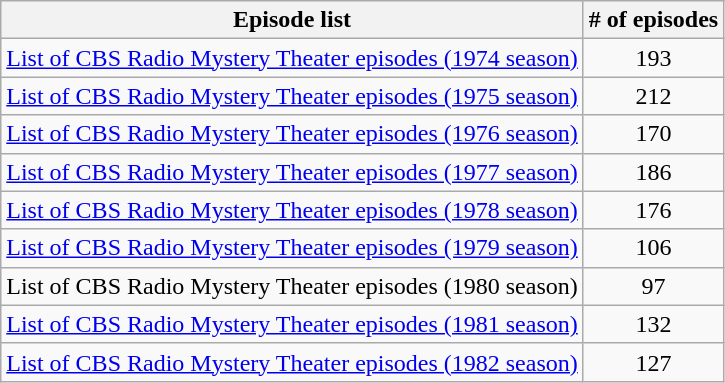<table class="wikitable" style="text-align: center;">
<tr>
<th>Episode list</th>
<th># of episodes</th>
</tr>
<tr>
<td><a href='#'>List of CBS Radio Mystery Theater episodes (1974 season)</a></td>
<td>193</td>
</tr>
<tr>
<td><a href='#'>List of CBS Radio Mystery Theater episodes (1975 season)</a></td>
<td>212</td>
</tr>
<tr>
<td><a href='#'>List of CBS Radio Mystery Theater episodes (1976 season)</a></td>
<td>170</td>
</tr>
<tr>
<td><a href='#'>List of CBS Radio Mystery Theater episodes (1977 season)</a></td>
<td>186</td>
</tr>
<tr>
<td><a href='#'>List of CBS Radio Mystery Theater episodes (1978 season)</a></td>
<td>176</td>
</tr>
<tr>
<td><a href='#'>List of CBS Radio Mystery Theater episodes (1979 season)</a></td>
<td>106</td>
</tr>
<tr>
<td>List of CBS Radio Mystery Theater episodes (1980 season)</td>
<td>97</td>
</tr>
<tr>
<td><a href='#'>List of CBS Radio Mystery Theater episodes (1981 season)</a></td>
<td>132</td>
</tr>
<tr>
<td><a href='#'>List of CBS Radio Mystery Theater episodes (1982 season)</a></td>
<td>127</td>
</tr>
</table>
